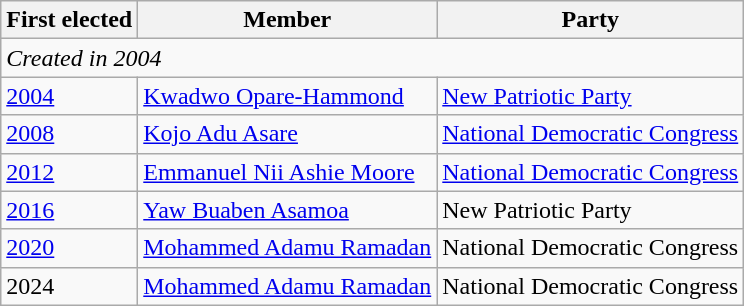<table class="wikitable">
<tr>
<th>First elected</th>
<th>Member</th>
<th>Party</th>
</tr>
<tr>
<td colspan=3><em>Created in 2004</em></td>
</tr>
<tr>
<td><a href='#'>2004</a></td>
<td><a href='#'>Kwadwo Opare-Hammond</a></td>
<td><a href='#'>New Patriotic Party</a></td>
</tr>
<tr>
<td><a href='#'>2008</a></td>
<td><a href='#'>Kojo Adu Asare</a></td>
<td><a href='#'>National Democratic Congress</a></td>
</tr>
<tr>
<td><a href='#'>2012</a></td>
<td><a href='#'>Emmanuel Nii Ashie Moore</a></td>
<td><a href='#'>National Democratic Congress</a></td>
</tr>
<tr>
<td><a href='#'>2016</a></td>
<td><a href='#'>Yaw Buaben Asamoa</a></td>
<td>New Patriotic Party</td>
</tr>
<tr>
<td><a href='#'>2020</a></td>
<td><a href='#'>Mohammed Adamu Ramadan</a></td>
<td>National Democratic Congress</td>
</tr>
<tr>
<td>2024</td>
<td><a href='#'>Mohammed Adamu Ramadan</a></td>
<td>National Democratic Congress</td>
</tr>
</table>
